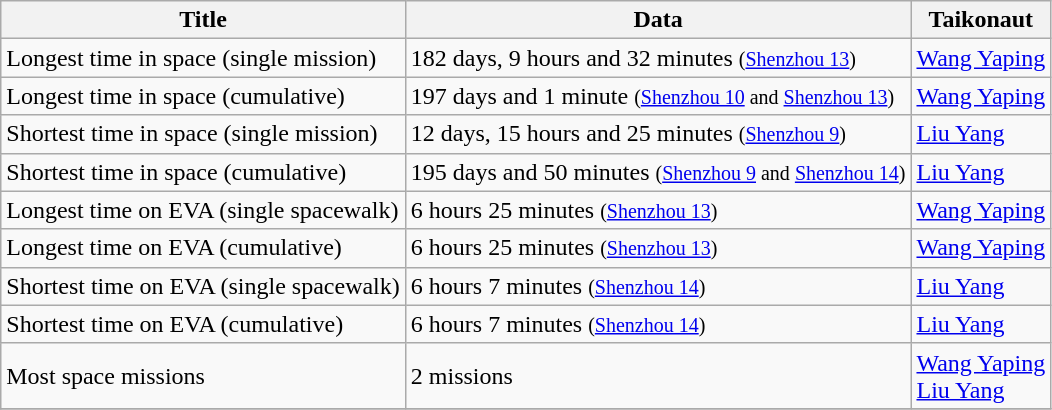<table class=wikitable>
<tr width=100%>
<th>Title</th>
<th>Data</th>
<th>Taikonaut</th>
</tr>
<tr>
<td>Longest time in space (single mission)</td>
<td>182 days, 9 hours and 32 minutes <small> (<a href='#'>Shenzhou 13</a>) </small></td>
<td><a href='#'>Wang Yaping</a></td>
</tr>
<tr>
<td>Longest time in space (cumulative)</td>
<td>197 days and 1 minute <small> (<a href='#'>Shenzhou 10</a> and <a href='#'>Shenzhou 13</a>) </small></td>
<td><a href='#'>Wang Yaping</a></td>
</tr>
<tr>
<td>Shortest time in space (single mission)</td>
<td>12 days, 15 hours and 25 minutes <small> (<a href='#'>Shenzhou 9</a>) </small></td>
<td><a href='#'>Liu Yang</a></td>
</tr>
<tr>
<td>Shortest time in space (cumulative)</td>
<td>195 days and 50 minutes <small> (<a href='#'>Shenzhou 9</a> and <a href='#'>Shenzhou 14</a>) </small></td>
<td><a href='#'>Liu Yang</a></td>
</tr>
<tr>
<td>Longest time on EVA (single spacewalk)</td>
<td>6 hours 25 minutes <small>(<a href='#'>Shenzhou 13</a>)</small></td>
<td><a href='#'>Wang Yaping</a></td>
</tr>
<tr>
<td>Longest time on EVA (cumulative)</td>
<td>6 hours 25 minutes <small>(<a href='#'>Shenzhou 13</a>)</small></td>
<td><a href='#'>Wang Yaping</a></td>
</tr>
<tr>
<td>Shortest time on EVA (single spacewalk)</td>
<td>6 hours 7 minutes <small>(<a href='#'>Shenzhou 14</a>)</small></td>
<td><a href='#'>Liu Yang</a></td>
</tr>
<tr>
<td>Shortest time on EVA (cumulative)</td>
<td>6 hours 7 minutes <small>(<a href='#'>Shenzhou 14</a>)</small></td>
<td><a href='#'>Liu Yang</a></td>
</tr>
<tr>
<td>Most space missions</td>
<td>2 missions</td>
<td><a href='#'>Wang Yaping</a><br><a href='#'>Liu Yang</a></td>
</tr>
<tr>
</tr>
</table>
